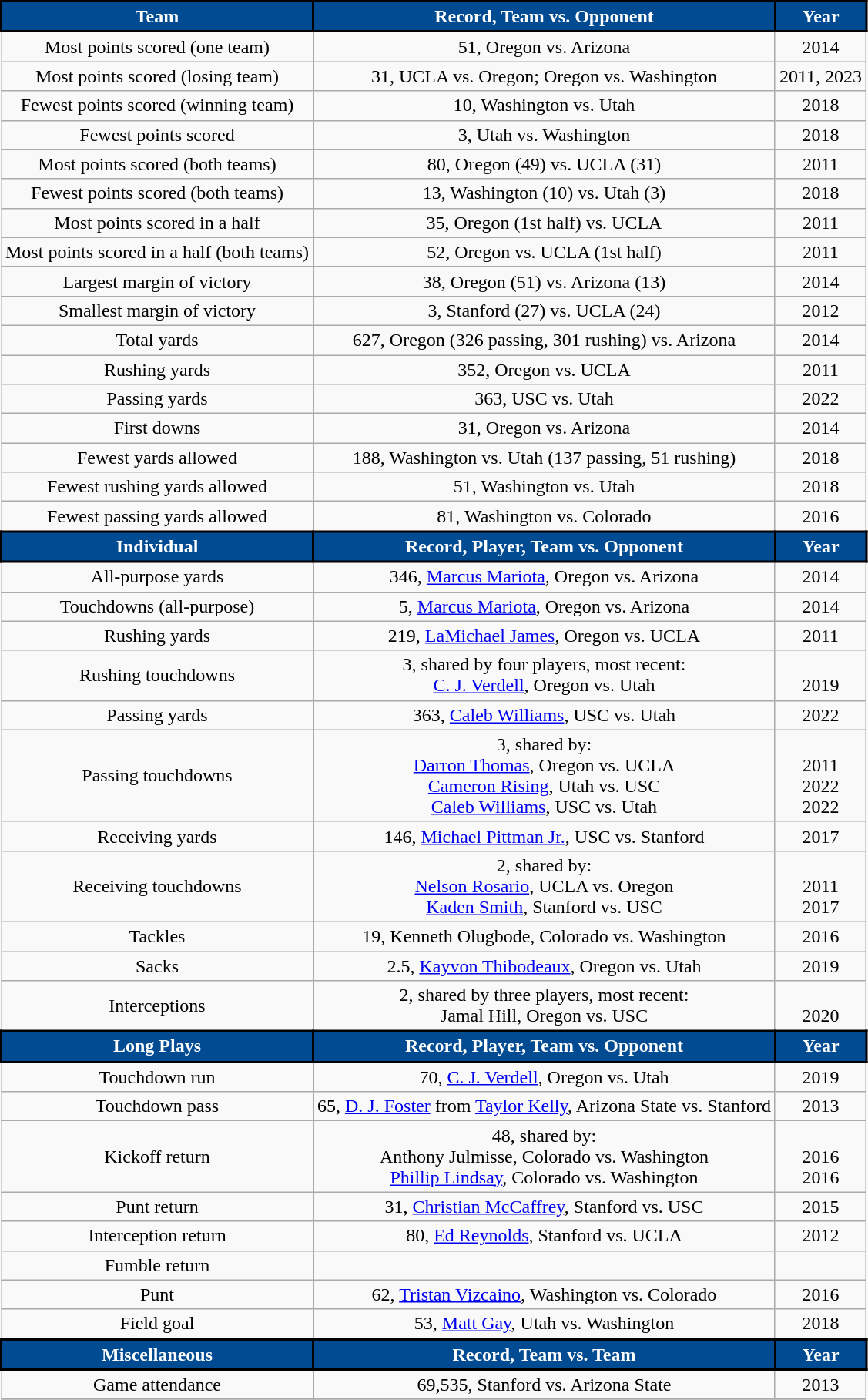<table class="wikitable" style="text-align:center">
<tr>
<th style="background:#004b91; color:#FFFFFF; border:2px solid #000000;">Team</th>
<th style="background:#004b91; color:#FFFFFF; border:2px solid #000000;">Record, Team vs. Opponent</th>
<th style="background:#004b91; color:#FFFFFF; border:2px solid #000000;">Year</th>
</tr>
<tr>
<td>Most points scored (one team)</td>
<td>51, Oregon vs. Arizona</td>
<td>2014</td>
</tr>
<tr>
<td>Most points scored (losing team)</td>
<td>31, UCLA vs. Oregon; Oregon vs. Washington</td>
<td>2011, 2023</td>
</tr>
<tr>
<td>Fewest points scored (winning team)</td>
<td>10, Washington vs. Utah</td>
<td>2018</td>
</tr>
<tr>
<td>Fewest points scored</td>
<td>3, Utah vs. Washington</td>
<td>2018</td>
</tr>
<tr>
<td>Most points scored (both teams)</td>
<td>80, Oregon (49) vs. UCLA (31)</td>
<td>2011</td>
</tr>
<tr>
<td>Fewest points scored (both teams)</td>
<td>13, Washington (10) vs. Utah (3)</td>
<td>2018</td>
</tr>
<tr>
<td>Most points scored in a half</td>
<td>35, Oregon (1st half) vs. UCLA</td>
<td>2011</td>
</tr>
<tr>
<td>Most points scored in a half (both teams)</td>
<td>52, Oregon vs. UCLA (1st half)</td>
<td>2011</td>
</tr>
<tr>
<td>Largest margin of victory</td>
<td>38, Oregon (51) vs. Arizona (13)</td>
<td>2014</td>
</tr>
<tr>
<td>Smallest margin of victory</td>
<td>3, Stanford (27) vs. UCLA (24)</td>
<td>2012</td>
</tr>
<tr>
<td>Total yards</td>
<td>627, Oregon (326 passing, 301 rushing) vs. Arizona</td>
<td>2014</td>
</tr>
<tr>
<td>Rushing yards</td>
<td>352, Oregon vs. UCLA</td>
<td>2011</td>
</tr>
<tr>
<td>Passing yards</td>
<td>363, USC vs. Utah</td>
<td>2022</td>
</tr>
<tr>
<td>First downs</td>
<td>31, Oregon vs. Arizona</td>
<td>2014</td>
</tr>
<tr>
<td>Fewest yards allowed</td>
<td>188, Washington vs. Utah (137 passing, 51 rushing)</td>
<td>2018</td>
</tr>
<tr>
<td>Fewest rushing yards allowed</td>
<td>51, Washington vs. Utah</td>
<td>2018</td>
</tr>
<tr>
<td>Fewest passing yards allowed</td>
<td>81, Washington vs. Colorado</td>
<td>2016</td>
</tr>
<tr>
<th style="background:#004b91; color:#FFFFFF; border:2px solid #000000;">Individual</th>
<th style="background:#004b91; color:#FFFFFF; border:2px solid #000000;">Record, Player, Team vs. Opponent</th>
<th style="background:#004b91; color:#FFFFFF; border:2px solid #000000;">Year</th>
</tr>
<tr>
<td>All-purpose yards</td>
<td>346, <a href='#'>Marcus Mariota</a>, Oregon vs. Arizona</td>
<td>2014</td>
</tr>
<tr>
<td>Touchdowns (all-purpose)</td>
<td>5, <a href='#'>Marcus Mariota</a>, Oregon vs. Arizona</td>
<td>2014</td>
</tr>
<tr>
<td>Rushing yards</td>
<td>219, <a href='#'>LaMichael James</a>, Oregon vs. UCLA</td>
<td>2011</td>
</tr>
<tr>
<td>Rushing touchdowns</td>
<td>3, shared by four players, most recent:<br><a href='#'>C. J. Verdell</a>, Oregon vs. Utah</td>
<td> <br>2019</td>
</tr>
<tr>
<td>Passing yards</td>
<td>363, <a href='#'>Caleb Williams</a>, USC vs. Utah</td>
<td>2022</td>
</tr>
<tr>
<td>Passing touchdowns</td>
<td>3, shared by:<br><a href='#'>Darron Thomas</a>, Oregon vs. UCLA<br><a href='#'>Cameron Rising</a>, Utah vs. USC<br><a href='#'>Caleb Williams</a>, USC vs. Utah</td>
<td> <br>2011<br> 2022<br> 2022</td>
</tr>
<tr>
<td>Receiving yards</td>
<td>146, <a href='#'>Michael Pittman Jr.</a>, USC vs. Stanford</td>
<td>2017</td>
</tr>
<tr>
<td>Receiving touchdowns</td>
<td>2, shared by:<br><a href='#'>Nelson Rosario</a>, UCLA vs. Oregon<br><a href='#'>Kaden Smith</a>, Stanford vs. USC</td>
<td> <br>2011<br>2017</td>
</tr>
<tr>
<td>Tackles</td>
<td>19, Kenneth Olugbode, Colorado vs. Washington</td>
<td>2016</td>
</tr>
<tr>
<td>Sacks</td>
<td>2.5, <a href='#'>Kayvon Thibodeaux</a>, Oregon vs. Utah</td>
<td>2019</td>
</tr>
<tr>
<td>Interceptions</td>
<td>2, shared by three players, most recent:<br>Jamal Hill, Oregon vs. USC</td>
<td> <br>2020</td>
</tr>
<tr>
<th style="background:#004b91; color:#FFFFFF; border:2px solid #000000;">Long Plays</th>
<th style="background:#004b91; color:#FFFFFF; border:2px solid #000000;">Record, Player, Team vs. Opponent</th>
<th style="background:#004b91; color:#FFFFFF; border:2px solid #000000;">Year</th>
</tr>
<tr>
<td>Touchdown run</td>
<td>70, <a href='#'>C. J. Verdell</a>, Oregon vs. Utah</td>
<td>2019</td>
</tr>
<tr>
<td>Touchdown pass</td>
<td>65, <a href='#'>D. J. Foster</a> from <a href='#'>Taylor Kelly</a>, Arizona State vs. Stanford</td>
<td>2013</td>
</tr>
<tr>
<td>Kickoff return</td>
<td>48, shared by:<br>Anthony Julmisse, Colorado vs. Washington<br><a href='#'>Phillip Lindsay</a>, Colorado vs. Washington</td>
<td> <br>2016<br>2016</td>
</tr>
<tr>
<td>Punt return</td>
<td>31, <a href='#'>Christian McCaffrey</a>, Stanford vs. USC</td>
<td>2015</td>
</tr>
<tr>
<td>Interception return</td>
<td>80, <a href='#'>Ed Reynolds</a>, Stanford vs. UCLA</td>
<td>2012</td>
</tr>
<tr>
<td>Fumble return</td>
<td></td>
<td></td>
</tr>
<tr>
<td>Punt</td>
<td>62, <a href='#'>Tristan Vizcaino</a>, Washington vs. Colorado</td>
<td>2016</td>
</tr>
<tr>
<td>Field goal</td>
<td>53, <a href='#'>Matt Gay</a>, Utah vs. Washington</td>
<td>2018</td>
</tr>
<tr>
<th style="background:#004b91; color:#FFFFFF; border:2px solid #000000;">Miscellaneous</th>
<th style="background:#004b91; color:#FFFFFF; border:2px solid #000000;">Record, Team vs. Team</th>
<th style="background:#004b91; color:#FFFFFF; border:2px solid #000000;">Year</th>
</tr>
<tr>
<td>Game attendance</td>
<td>69,535, Stanford vs. Arizona State</td>
<td>2013</td>
</tr>
<tr>
</tr>
</table>
